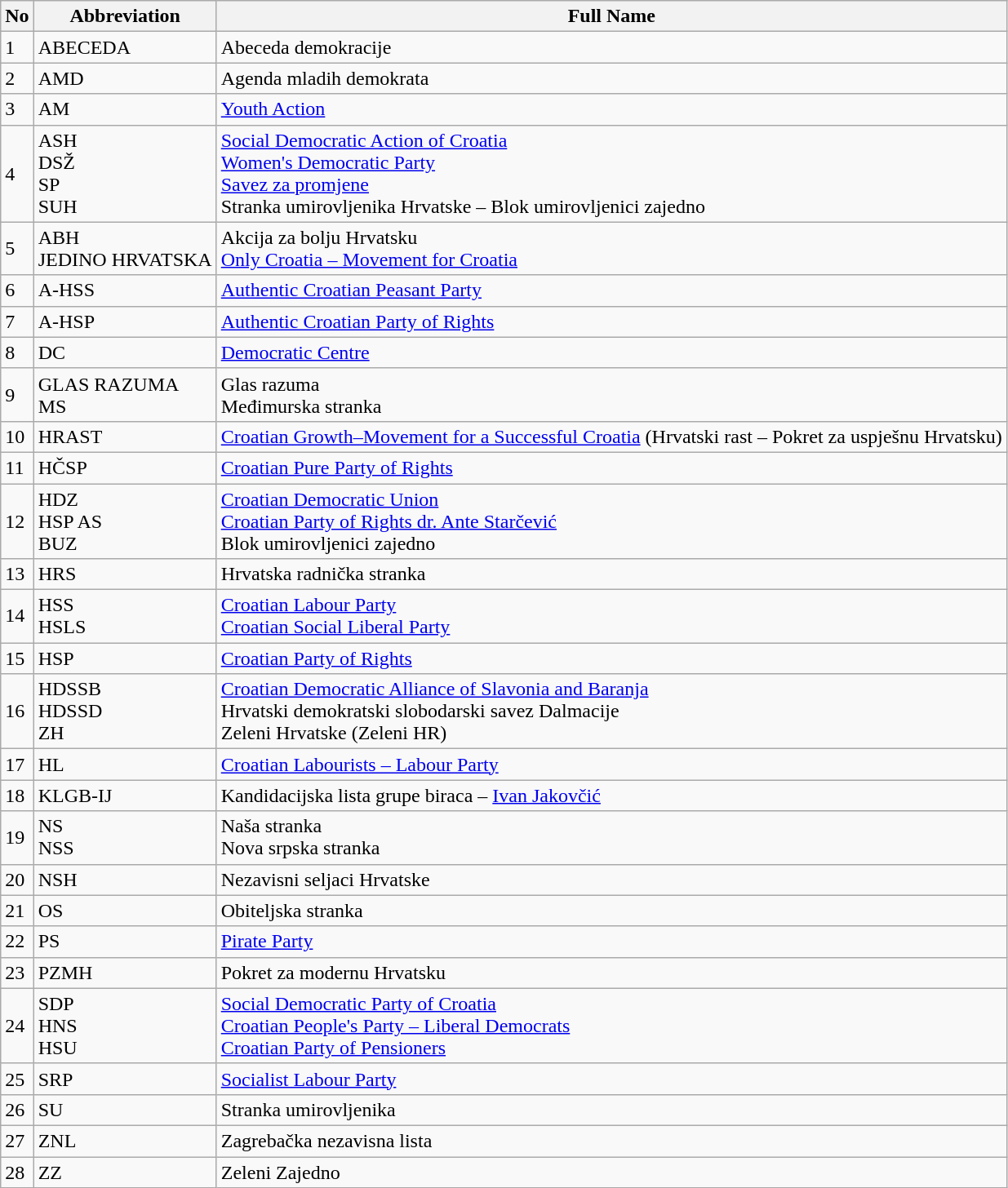<table class="wikitable">
<tr>
<th>No</th>
<th>Abbreviation</th>
<th>Full Name</th>
</tr>
<tr>
<td>1</td>
<td>ABECEDA</td>
<td>Abeceda demokracije</td>
</tr>
<tr>
<td>2</td>
<td>AMD</td>
<td>Agenda mladih demokrata</td>
</tr>
<tr>
<td>3</td>
<td>AM</td>
<td><a href='#'>Youth Action</a></td>
</tr>
<tr>
<td>4</td>
<td>ASH<br>DSŽ<br>SP<br>SUH</td>
<td><a href='#'>Social Democratic Action of Croatia</a><br><a href='#'>Women's Democratic Party</a><br><a href='#'>Savez za promjene</a><br>Stranka umirovljenika Hrvatske – Blok umirovljenici zajedno</td>
</tr>
<tr>
<td>5</td>
<td>ABH <br>JEDINO HRVATSKA</td>
<td>Akcija za bolju Hrvatsku<br><a href='#'>Only Croatia – Movement for Croatia</a></td>
</tr>
<tr>
<td>6</td>
<td>A-HSS</td>
<td><a href='#'>Authentic Croatian Peasant Party</a></td>
</tr>
<tr>
<td>7</td>
<td>A-HSP</td>
<td><a href='#'>Authentic Croatian Party of Rights</a></td>
</tr>
<tr>
<td>8</td>
<td>DC</td>
<td><a href='#'>Democratic Centre</a></td>
</tr>
<tr>
<td>9</td>
<td>GLAS RAZUMA <br> MS</td>
<td>Glas razuma<br> Međimurska stranka</td>
</tr>
<tr>
<td>10</td>
<td>HRAST</td>
<td><a href='#'>Croatian Growth–Movement for a Successful Croatia</a> (Hrvatski rast – Pokret za uspješnu Hrvatsku)</td>
</tr>
<tr>
<td>11</td>
<td>HČSP</td>
<td><a href='#'>Croatian Pure Party of Rights</a></td>
</tr>
<tr>
<td>12</td>
<td>HDZ<br>HSP AS<br>BUZ</td>
<td><a href='#'>Croatian Democratic Union</a><br><a href='#'>Croatian Party of Rights dr. Ante Starčević</a><br>Blok umirovljenici zajedno</td>
</tr>
<tr>
<td>13</td>
<td>HRS</td>
<td>Hrvatska radnička stranka</td>
</tr>
<tr>
<td>14</td>
<td>HSS<br>HSLS</td>
<td><a href='#'>Croatian Labour Party</a><br><a href='#'>Croatian Social Liberal Party</a></td>
</tr>
<tr>
<td>15</td>
<td>HSP</td>
<td><a href='#'>Croatian Party of Rights</a></td>
</tr>
<tr>
<td>16</td>
<td>HDSSB<br>HDSSD<br>ZH</td>
<td><a href='#'>Croatian Democratic Alliance of Slavonia and Baranja</a><br>Hrvatski demokratski slobodarski savez Dalmacije<br>Zeleni Hrvatske (Zeleni HR)</td>
</tr>
<tr>
<td>17</td>
<td>HL</td>
<td><a href='#'>Croatian Labourists – Labour Party</a></td>
</tr>
<tr>
<td>18</td>
<td>KLGB-IJ</td>
<td>Kandidacijska lista grupe biraca – <a href='#'>Ivan Jakovčić</a></td>
</tr>
<tr>
<td>19</td>
<td>NS<br>NSS</td>
<td>Naša stranka<br> Nova srpska stranka</td>
</tr>
<tr>
<td>20</td>
<td>NSH</td>
<td>Nezavisni seljaci Hrvatske</td>
</tr>
<tr>
<td>21</td>
<td>OS</td>
<td>Obiteljska stranka</td>
</tr>
<tr>
<td>22</td>
<td>PS</td>
<td><a href='#'>Pirate Party</a></td>
</tr>
<tr>
<td>23</td>
<td>PZMH</td>
<td>Pokret za modernu Hrvatsku</td>
</tr>
<tr>
<td>24</td>
<td>SDP<br>HNS<br>HSU</td>
<td><a href='#'>Social Democratic Party of Croatia</a><br> <a href='#'>Croatian People's Party – Liberal Democrats</a><br> <a href='#'>Croatian Party of Pensioners</a></td>
</tr>
<tr>
<td>25</td>
<td>SRP</td>
<td><a href='#'>Socialist Labour Party</a></td>
</tr>
<tr>
<td>26</td>
<td>SU</td>
<td>Stranka umirovljenika</td>
</tr>
<tr>
<td>27</td>
<td>ZNL</td>
<td>Zagrebačka nezavisna lista</td>
</tr>
<tr>
<td>28</td>
<td>ZZ</td>
<td>Zeleni Zajedno</td>
</tr>
</table>
